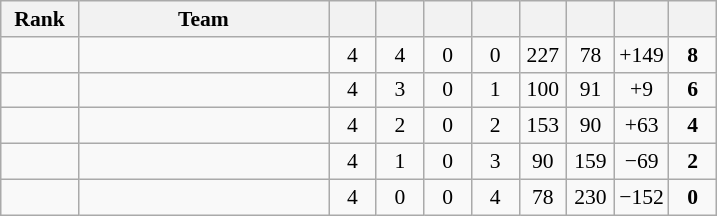<table class="wikitable" style="text-align: center; font-size:90% ">
<tr>
<th width=45>Rank</th>
<th width=160>Team</th>
<th width=25></th>
<th width=25></th>
<th width=25></th>
<th width=25></th>
<th width=25></th>
<th width=25></th>
<th width=25></th>
<th width=25></th>
</tr>
<tr>
<td></td>
<td align=left></td>
<td>4</td>
<td>4</td>
<td>0</td>
<td>0</td>
<td>227</td>
<td>78</td>
<td>+149</td>
<td><strong>8</strong></td>
</tr>
<tr>
<td></td>
<td align=left></td>
<td>4</td>
<td>3</td>
<td>0</td>
<td>1</td>
<td>100</td>
<td>91</td>
<td>+9</td>
<td><strong>6</strong></td>
</tr>
<tr>
<td></td>
<td align=left></td>
<td>4</td>
<td>2</td>
<td>0</td>
<td>2</td>
<td>153</td>
<td>90</td>
<td>+63</td>
<td><strong>4</strong></td>
</tr>
<tr>
<td></td>
<td align=left></td>
<td>4</td>
<td>1</td>
<td>0</td>
<td>3</td>
<td>90</td>
<td>159</td>
<td>−69</td>
<td><strong>2</strong></td>
</tr>
<tr>
<td></td>
<td align=left></td>
<td>4</td>
<td>0</td>
<td>0</td>
<td>4</td>
<td>78</td>
<td>230</td>
<td>−152</td>
<td><strong>0</strong></td>
</tr>
</table>
